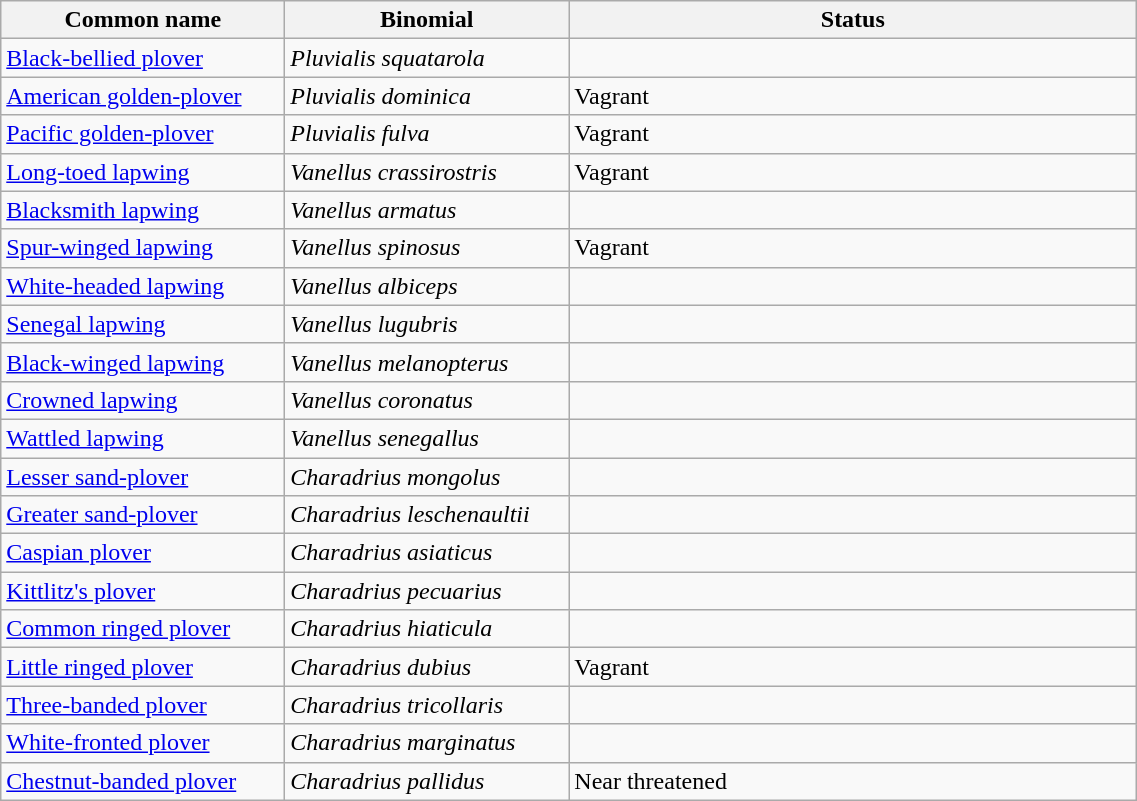<table width=60% class="wikitable">
<tr>
<th width=25%>Common name</th>
<th width=25%>Binomial</th>
<th width=50%>Status</th>
</tr>
<tr>
<td><a href='#'>Black-bellied plover</a></td>
<td><em>Pluvialis squatarola</em></td>
<td></td>
</tr>
<tr>
<td><a href='#'>American golden-plover</a></td>
<td><em>Pluvialis dominica</em></td>
<td>Vagrant</td>
</tr>
<tr>
<td><a href='#'>Pacific golden-plover</a></td>
<td><em>Pluvialis fulva</em></td>
<td>Vagrant</td>
</tr>
<tr>
<td><a href='#'>Long-toed lapwing</a></td>
<td><em>Vanellus crassirostris</em></td>
<td>Vagrant</td>
</tr>
<tr>
<td><a href='#'>Blacksmith lapwing</a></td>
<td><em>Vanellus armatus</em></td>
<td></td>
</tr>
<tr>
<td><a href='#'>Spur-winged lapwing</a></td>
<td><em>Vanellus spinosus</em></td>
<td>Vagrant</td>
</tr>
<tr>
<td><a href='#'>White-headed lapwing</a></td>
<td><em>Vanellus albiceps</em></td>
<td></td>
</tr>
<tr>
<td><a href='#'>Senegal lapwing</a></td>
<td><em>Vanellus lugubris</em></td>
<td></td>
</tr>
<tr>
<td><a href='#'>Black-winged lapwing</a></td>
<td><em>Vanellus melanopterus</em></td>
<td></td>
</tr>
<tr>
<td><a href='#'>Crowned lapwing</a></td>
<td><em>Vanellus coronatus</em></td>
<td></td>
</tr>
<tr>
<td><a href='#'>Wattled lapwing</a></td>
<td><em>Vanellus senegallus</em></td>
<td></td>
</tr>
<tr>
<td><a href='#'>Lesser sand-plover</a></td>
<td><em>Charadrius mongolus</em></td>
<td></td>
</tr>
<tr>
<td><a href='#'>Greater sand-plover</a></td>
<td><em>Charadrius leschenaultii</em></td>
<td></td>
</tr>
<tr>
<td><a href='#'>Caspian plover</a></td>
<td><em>Charadrius asiaticus</em></td>
<td></td>
</tr>
<tr>
<td><a href='#'>Kittlitz's plover</a></td>
<td><em>Charadrius pecuarius</em></td>
<td></td>
</tr>
<tr>
<td><a href='#'>Common ringed plover</a></td>
<td><em>Charadrius hiaticula</em></td>
<td></td>
</tr>
<tr>
<td><a href='#'>Little ringed plover</a></td>
<td><em>Charadrius dubius</em></td>
<td>Vagrant</td>
</tr>
<tr>
<td><a href='#'>Three-banded plover</a></td>
<td><em>Charadrius tricollaris</em></td>
<td></td>
</tr>
<tr>
<td><a href='#'>White-fronted plover</a></td>
<td><em>Charadrius marginatus</em></td>
<td></td>
</tr>
<tr>
<td><a href='#'>Chestnut-banded plover</a></td>
<td><em>Charadrius pallidus</em></td>
<td>Near threatened</td>
</tr>
</table>
